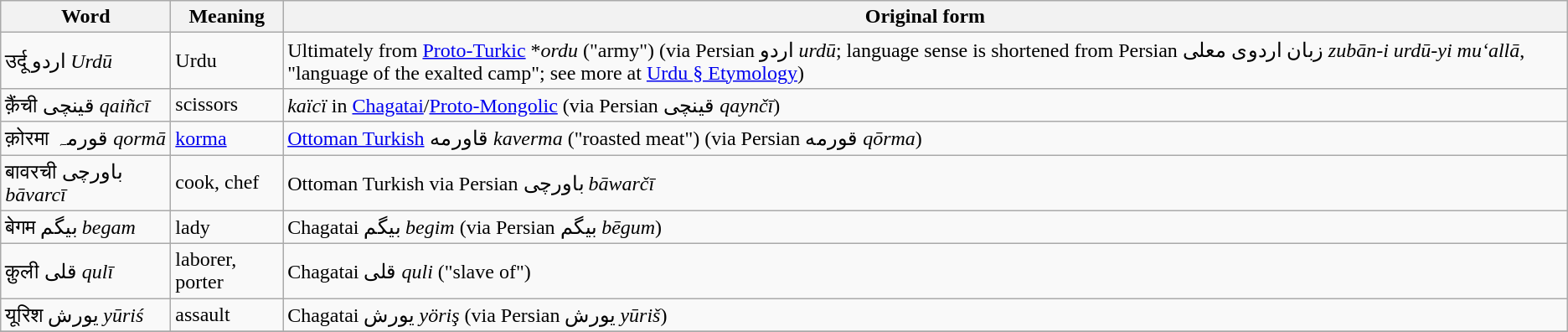<table class="wikitable">
<tr>
<th>Word</th>
<th>Meaning</th>
<th>Original form</th>
</tr>
<tr>
<td style="width:08em">उर्दू اردو <em>Urdū</em></td>
<td>Urdu</td>
<td>Ultimately from <a href='#'>Proto-Turkic</a> *<em>ordu</em> ("army") (via Persian اردو <em>urdū</em>; language sense is shortened from Persian زبان اردوی معلی <em>zubān-i urdū-yi mu‘allā</em>, "language of the exalted camp"; see more at <a href='#'>Urdu § Etymology</a>)</td>
</tr>
<tr>
<td>क़ैंची قینچی <em>qaiñcī</em></td>
<td>scissors</td>
<td><em>kaïcï</em> in <a href='#'>Chagatai</a>/<a href='#'>Proto-Mongolic</a> (via Persian قینچی <em>qaynčī</em>)</td>
</tr>
<tr>
<td>क़ोरमा قورمہ <em>qormā</em></td>
<td><a href='#'>korma</a></td>
<td><a href='#'>Ottoman Turkish</a> قاورمه <em>kaverma</em> ("roasted meat") (via Persian قورمه <em>qōrma</em>)</td>
</tr>
<tr>
<td>बावरची باورچی <em>bāvarcī</em></td>
<td>cook, chef</td>
<td>Ottoman Turkish via Persian باورچی <em>bāwarčī</em></td>
</tr>
<tr>
<td>बेगम بیگم <em>begam</em></td>
<td>lady</td>
<td>Chagatai بیگم <em>begim</em> (via Persian بیگم <em>bēgum</em>)</td>
</tr>
<tr>
<td>क़ुली قلی <em>qulī</em></td>
<td>laborer, porter</td>
<td>Chagatai قلی <em>quli</em> ("slave of")</td>
</tr>
<tr>
<td>यूरिश یورش <em>yūriś</em></td>
<td>assault</td>
<td>Chagatai یورش <em>yöriş</em> (via Persian یورش <em>yūriš</em>)</td>
</tr>
<tr>
</tr>
</table>
